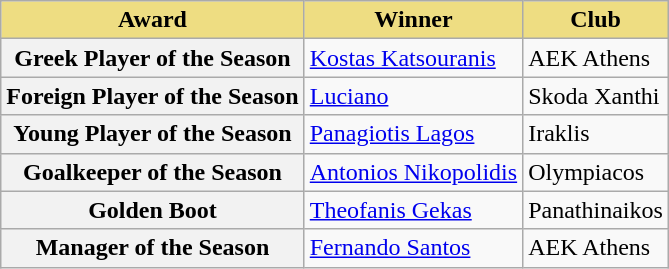<table class="wikitable">
<tr>
<th style="background-color: #eedd82">Award</th>
<th style="background-color: #eedd82">Winner</th>
<th style="background-color: #eedd82">Club</th>
</tr>
<tr>
<th>Greek Player of the Season</th>
<td> <a href='#'>Kostas Katsouranis</a></td>
<td>AEK Athens</td>
</tr>
<tr>
<th>Foreign Player of the Season</th>
<td> <a href='#'>Luciano</a></td>
<td>Skoda Xanthi</td>
</tr>
<tr>
<th>Young Player of the Season</th>
<td> <a href='#'>Panagiotis Lagos</a></td>
<td>Iraklis</td>
</tr>
<tr>
<th>Goalkeeper of the Season</th>
<td> <a href='#'>Antonios Nikopolidis</a></td>
<td>Olympiacos</td>
</tr>
<tr>
<th>Golden Boot</th>
<td> <a href='#'>Theofanis Gekas</a></td>
<td>Panathinaikos</td>
</tr>
<tr>
<th>Manager of the Season</th>
<td> <a href='#'>Fernando Santos</a></td>
<td>AEK Athens</td>
</tr>
</table>
